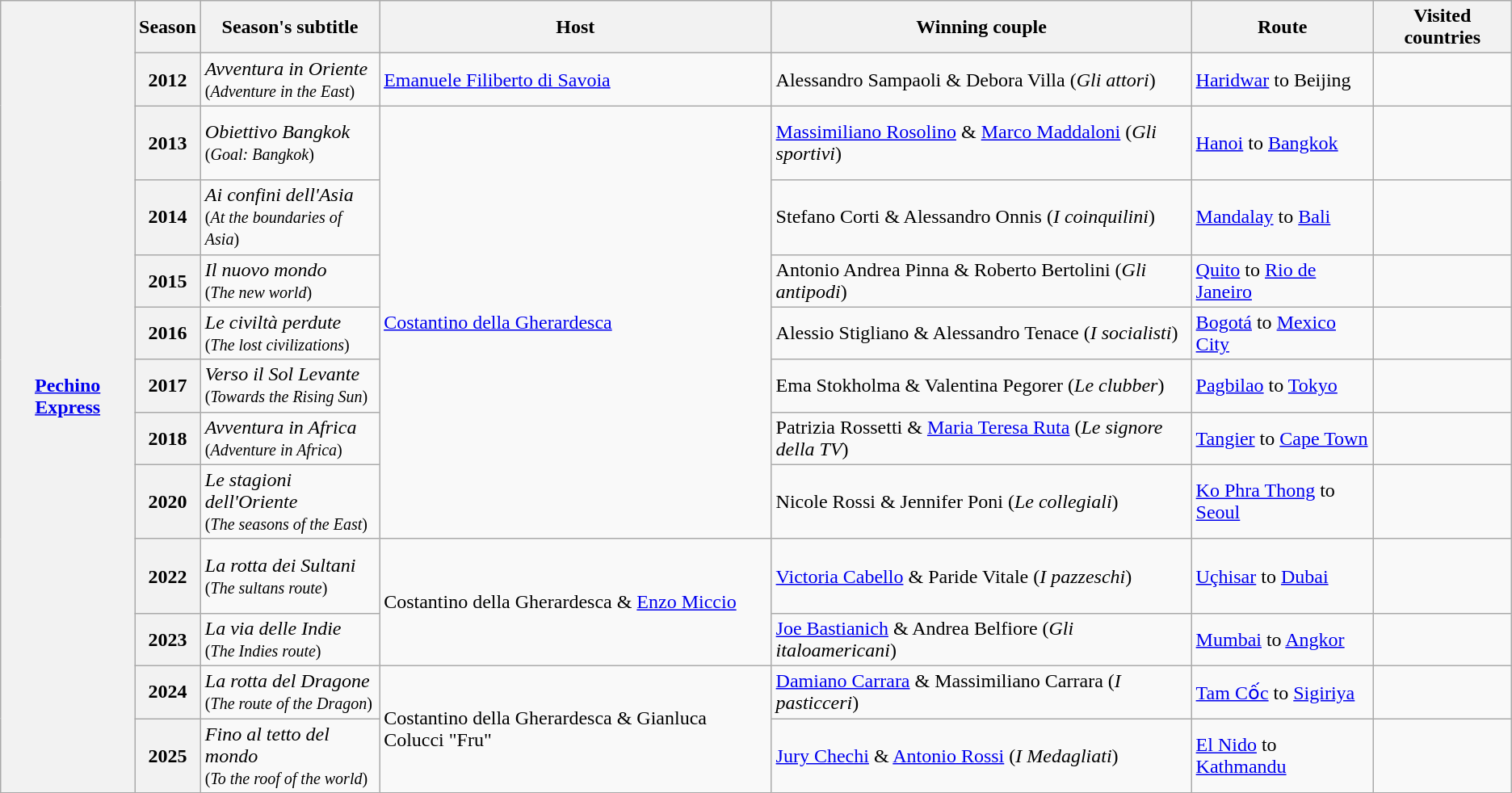<table class="wikitable">
<tr>
<th rowspan="13"><a href='#'>Pechino Express</a></th>
<th>Season</th>
<th>Season's subtitle</th>
<th>Host</th>
<th>Winning couple</th>
<th>Route</th>
<th>Visited countries</th>
</tr>
<tr>
<th>2012</th>
<td><em>Avventura in Oriente</em><br><small>(<em>Adventure in the East</em>)</small></td>
<td><a href='#'>Emanuele Filiberto di Savoia</a></td>
<td>Alessandro Sampaoli & Debora Villa (<em>Gli attori</em>)</td>
<td><a href='#'>Haridwar</a> to Beijing</td>
<td><br><br></td>
</tr>
<tr>
<th>2013</th>
<td><em>Obiettivo Bangkok</em><br><small>(<em>Goal: Bangkok</em>)</small></td>
<td rowspan=7><a href='#'>Costantino della Gherardesca</a></td>
<td><a href='#'>Massimiliano Rosolino</a> & <a href='#'>Marco Maddaloni</a> (<em>Gli sportivi</em>)</td>
<td><a href='#'>Hanoi</a> to <a href='#'>Bangkok</a></td>
<td><br><br><br></td>
</tr>
<tr>
<th>2014</th>
<td><em>Ai confini dell'Asia</em><br><small>(<em>At the boundaries of Asia</em>)</small></td>
<td>Stefano Corti & Alessandro Onnis (<em>I coinquilini</em>)</td>
<td><a href='#'>Mandalay</a> to <a href='#'>Bali</a></td>
<td><br><br><br></td>
</tr>
<tr>
<th>2015</th>
<td><em>Il nuovo mondo</em><br><small>(<em>The new world</em>)</small></td>
<td>Antonio Andrea Pinna & Roberto Bertolini (<em>Gli antipodi</em>)</td>
<td><a href='#'>Quito</a> to <a href='#'>Rio de Janeiro</a></td>
<td><br><br></td>
</tr>
<tr>
<th>2016</th>
<td><em>Le civiltà perdute</em><br><small>(<em>The lost civilizations</em>)</small></td>
<td>Alessio Stigliano & Alessandro Tenace (<em>I socialisti</em>)</td>
<td><a href='#'>Bogotá</a> to <a href='#'>Mexico City</a></td>
<td><br><br></td>
</tr>
<tr>
<th>2017</th>
<td><em>Verso il Sol Levante</em><br><small>(<em>Towards the Rising Sun</em>)</small></td>
<td>Ema Stokholma & Valentina Pegorer (<em>Le clubber</em>)</td>
<td><a href='#'>Pagbilao</a> to <a href='#'>Tokyo</a></td>
<td><br><br></td>
</tr>
<tr>
<th>2018</th>
<td><em>Avventura in Africa</em><br><small>(<em>Adventure in Africa</em>)</small></td>
<td>Patrizia Rossetti & <a href='#'>Maria Teresa Ruta</a> (<em>Le signore della TV</em>)</td>
<td><a href='#'>Tangier</a> to <a href='#'>Cape Town</a></td>
<td><br><br></td>
</tr>
<tr>
<th>2020</th>
<td><em>Le stagioni dell'Oriente</em><br><small>(<em>The seasons of the East</em>)</small></td>
<td>Nicole Rossi & Jennifer Poni (<em>Le collegiali</em>)</td>
<td><a href='#'>Ko Phra Thong</a> to <a href='#'>Seoul</a></td>
<td><br><br></td>
</tr>
<tr>
<th>2022</th>
<td><em>La rotta dei Sultani</em><br><small>(<em>The sultans route</em>)</small></td>
<td rowspan=2>Costantino della Gherardesca & <a href='#'>Enzo Miccio</a></td>
<td><a href='#'>Victoria Cabello</a> & Paride Vitale (<em>I pazzeschi</em>)</td>
<td><a href='#'>Uçhisar</a> to <a href='#'>Dubai</a></td>
<td><br><br><br></td>
</tr>
<tr>
<th>2023</th>
<td><em>La via delle Indie</em><br><small>(<em>The Indies route</em>)</small></td>
<td><a href='#'>Joe Bastianich</a> & Andrea Belfiore (<em>Gli italoamericani</em>)</td>
<td><a href='#'>Mumbai</a> to <a href='#'>Angkor</a></td>
<td><br><br></td>
</tr>
<tr>
<th>2024</th>
<td><em>La rotta del Dragone</em><br><small>(<em>The route of the Dragon</em>)</small></td>
<td rowspan=2>Costantino della Gherardesca & Gianluca Colucci "Fru"</td>
<td><a href='#'>Damiano Carrara</a> & Massimiliano Carrara (<em>I pasticceri</em>)</td>
<td><a href='#'>Tam Cốc</a> to <a href='#'>Sigiriya</a></td>
<td><br><br></td>
</tr>
<tr>
<th>2025</th>
<td><em>Fino al tetto del mondo</em><br><small>(<em>To the roof of the world</em>)</small></td>
<td><a href='#'>Jury Chechi</a> & <a href='#'>Antonio Rossi</a> (<em>I Medagliati</em>)</td>
<td><a href='#'>El Nido</a> to <a href='#'>Kathmandu</a></td>
<td><br><br></td>
</tr>
</table>
